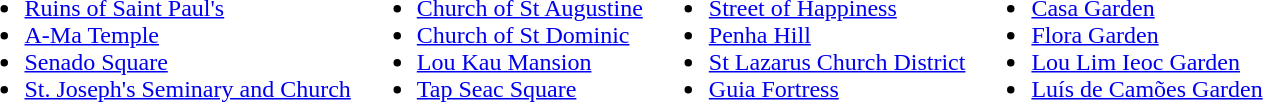<table>
<tr>
<td valign="top"><br><ul><li><a href='#'>Ruins of Saint Paul's</a></li><li><a href='#'>A-Ma Temple</a></li><li><a href='#'>Senado Square</a></li><li><a href='#'>St. Joseph's Seminary and Church</a></li></ul></td>
<td valign="top"><br><ul><li><a href='#'>Church of St Augustine</a></li><li><a href='#'>Church of St Dominic</a></li><li><a href='#'>Lou Kau Mansion</a></li><li><a href='#'>Tap Seac Square</a></li></ul></td>
<td valign="top"><br><ul><li><a href='#'>Street of Happiness</a></li><li><a href='#'>Penha Hill</a></li><li><a href='#'>St Lazarus Church District</a></li><li><a href='#'>Guia Fortress</a></li></ul></td>
<td valign="top"><br><ul><li><a href='#'>Casa Garden</a></li><li><a href='#'>Flora Garden</a></li><li><a href='#'>Lou Lim Ieoc Garden</a></li><li><a href='#'>Luís de Camões Garden</a></li></ul></td>
</tr>
</table>
